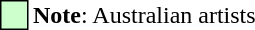<table>
<tr>
<td style="width: 15px; height: 15px; color: black; background: #ccffcc; border: 1px solid #000000;"></td>
<td><strong>Note</strong>: Australian artists</td>
</tr>
</table>
